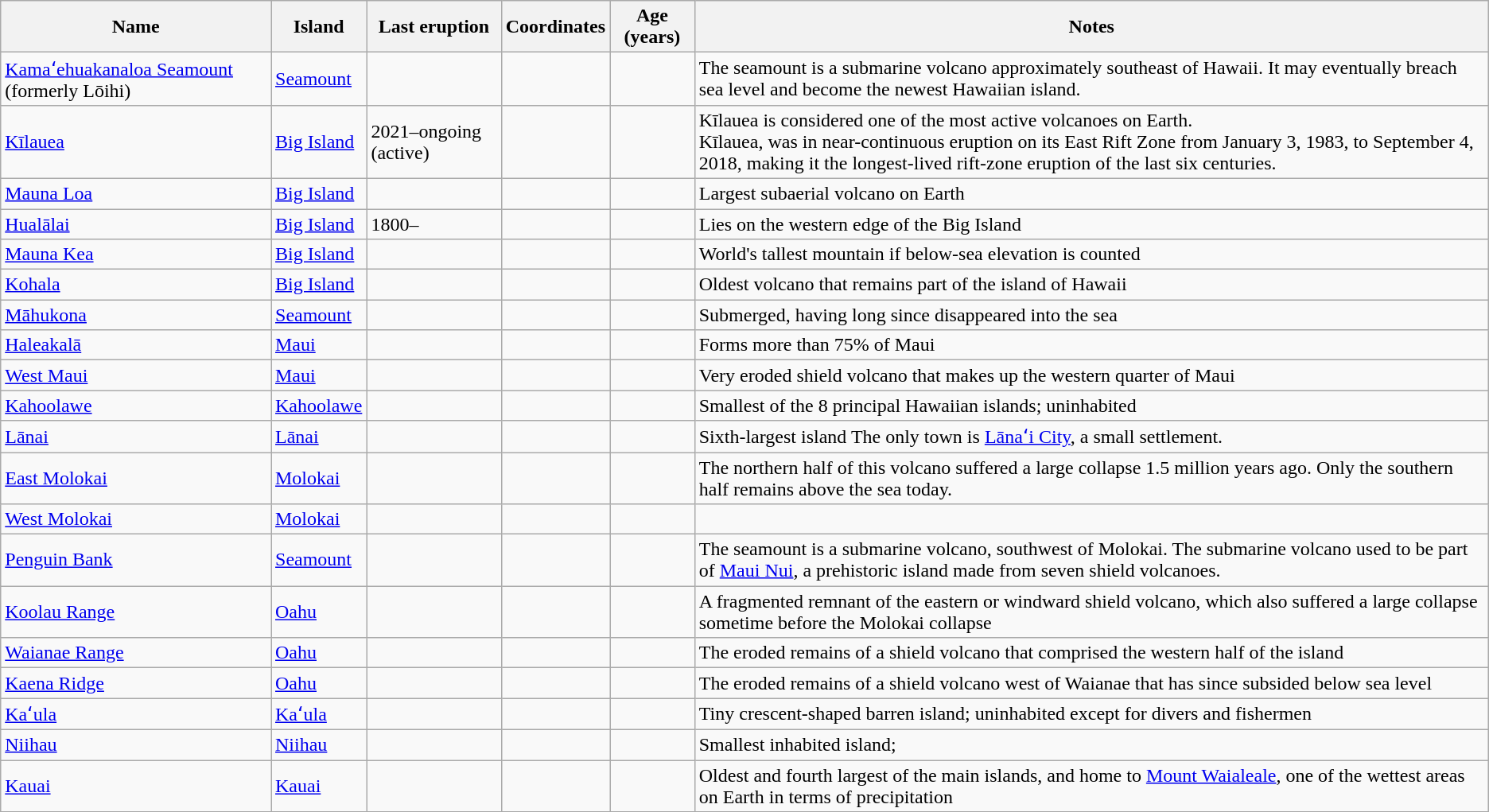<table class="wikitable sortable" align="center">
<tr>
<th>Name</th>
<th>Island</th>
<th>Last eruption</th>
<th>Coordinates</th>
<th>Age (years)</th>
<th class="unsortable">Notes</th>
</tr>
<tr>
<td><a href='#'>Kamaʻehuakanaloa Seamount</a> (formerly Lōihi)</td>
<td><a href='#'>Seamount</a></td>
<td></td>
<td></td>
<td></td>
<td>The seamount is a submarine volcano approximately  southeast of Hawaii. It may eventually breach sea level and become the newest Hawaiian island.</td>
</tr>
<tr>
<td><a href='#'>Kīlauea</a></td>
<td><a href='#'>Big Island</a></td>
<td>2021–ongoing (active)</td>
<td></td>
<td></td>
<td>Kīlauea is considered one of the most active volcanoes on Earth.<br>Kīlauea, was in near-continuous eruption on its East Rift Zone from January 3, 1983, to September 4, 2018, making it the longest-lived rift-zone eruption of the last six centuries.</td>
</tr>
<tr>
<td><a href='#'>Mauna Loa</a></td>
<td><a href='#'>Big Island</a></td>
<td></td>
<td></td>
<td></td>
<td>Largest subaerial volcano on Earth</td>
</tr>
<tr>
<td><a href='#'>Hualālai</a></td>
<td><a href='#'>Big Island</a></td>
<td>1800–</td>
<td></td>
<td></td>
<td>Lies on the western edge of the Big Island</td>
</tr>
<tr>
<td><a href='#'>Mauna Kea</a></td>
<td><a href='#'>Big Island</a></td>
<td></td>
<td></td>
<td></td>
<td>World's tallest mountain if below-sea elevation is counted</td>
</tr>
<tr>
<td><a href='#'>Kohala</a></td>
<td><a href='#'>Big Island</a></td>
<td></td>
<td></td>
<td></td>
<td>Oldest volcano that remains part of the island of Hawaii</td>
</tr>
<tr>
<td><a href='#'>Māhukona</a></td>
<td><a href='#'>Seamount</a></td>
<td></td>
<td></td>
<td></td>
<td>Submerged, having long since disappeared into the sea</td>
</tr>
<tr>
<td><a href='#'>Haleakalā</a></td>
<td><a href='#'>Maui</a></td>
<td></td>
<td></td>
<td></td>
<td>Forms more than 75% of Maui</td>
</tr>
<tr>
<td><a href='#'>West Maui</a></td>
<td><a href='#'>Maui</a></td>
<td></td>
<td></td>
<td></td>
<td>Very eroded shield volcano that makes up the western quarter of Maui</td>
</tr>
<tr>
<td><a href='#'>Kahoolawe</a></td>
<td><a href='#'>Kahoolawe</a></td>
<td></td>
<td></td>
<td></td>
<td>Smallest of the 8 principal Hawaiian islands; uninhabited</td>
</tr>
<tr>
<td><a href='#'>Lānai</a></td>
<td><a href='#'>Lānai</a></td>
<td></td>
<td></td>
<td></td>
<td>Sixth-largest island The only town is <a href='#'>Lānaʻi City</a>, a small settlement.</td>
</tr>
<tr>
<td><a href='#'>East Molokai</a></td>
<td><a href='#'>Molokai</a></td>
<td></td>
<td></td>
<td></td>
<td>The northern half of this volcano suffered a large collapse 1.5 million years ago. Only the southern half remains above the sea today.</td>
</tr>
<tr>
<td><a href='#'>West Molokai</a></td>
<td><a href='#'>Molokai</a></td>
<td></td>
<td></td>
<td></td>
<td></td>
</tr>
<tr>
<td><a href='#'>Penguin Bank</a></td>
<td><a href='#'>Seamount</a></td>
<td></td>
<td></td>
<td></td>
<td>The seamount is a submarine volcano, southwest of Molokai. The submarine volcano used to be part of <a href='#'>Maui Nui</a>, a prehistoric island made from seven shield volcanoes.</td>
</tr>
<tr>
<td><a href='#'>Koolau Range</a></td>
<td><a href='#'>Oahu</a></td>
<td></td>
<td></td>
<td></td>
<td>A fragmented remnant of the eastern or windward shield volcano, which also suffered a large collapse sometime before the Molokai collapse</td>
</tr>
<tr>
<td><a href='#'>Waianae Range</a></td>
<td><a href='#'>Oahu</a></td>
<td></td>
<td></td>
<td></td>
<td>The eroded remains of a shield volcano that comprised the western half of the island</td>
</tr>
<tr>
<td><a href='#'>Kaena Ridge</a></td>
<td><a href='#'>Oahu</a></td>
<td></td>
<td></td>
<td></td>
<td>The eroded remains of a shield volcano west of Waianae that has since subsided below sea level</td>
</tr>
<tr>
<td><a href='#'>Kaʻula</a></td>
<td><a href='#'>Kaʻula</a></td>
<td></td>
<td></td>
<td></td>
<td>Tiny crescent-shaped barren island; uninhabited except for divers and fishermen</td>
</tr>
<tr>
<td><a href='#'>Niihau</a></td>
<td><a href='#'>Niihau</a></td>
<td></td>
<td></td>
<td></td>
<td>Smallest inhabited island;</td>
</tr>
<tr>
<td><a href='#'>Kauai</a></td>
<td><a href='#'>Kauai</a></td>
<td></td>
<td></td>
<td></td>
<td>Oldest and fourth largest of the main islands, and home to <a href='#'>Mount Waialeale</a>, one of the wettest areas on Earth in terms of precipitation</td>
</tr>
<tr>
</tr>
</table>
